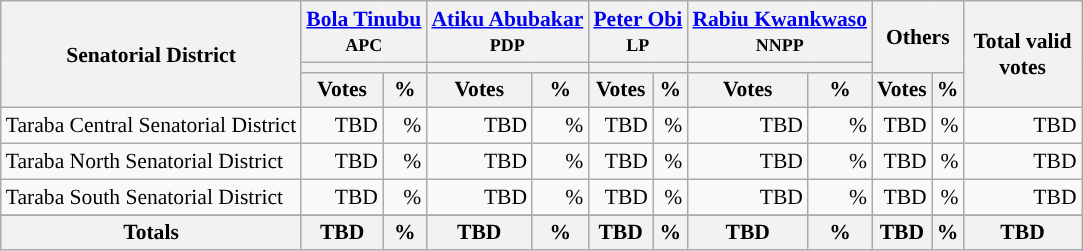<table class="wikitable sortable" style="text-align:right; font-size:90%">
<tr>
<th rowspan="3" style="max-width:7.5em;">Senatorial District</th>
<th colspan="2"><a href='#'>Bola Tinubu</a><br><small>APC</small></th>
<th colspan="2"><a href='#'>Atiku Abubakar</a><br><small>PDP</small></th>
<th colspan="2"><a href='#'>Peter Obi</a><br><small>LP</small></th>
<th colspan="2"><a href='#'>Rabiu Kwankwaso</a><br><small>NNPP</small></th>
<th colspan="2" rowspan="2">Others</th>
<th rowspan="3" style="max-width:5em;">Total valid votes</th>
</tr>
<tr>
<th colspan=2 style="background-color:"></th>
<th colspan=2 style="background-color:"></th>
<th colspan=2 style="background-color:"></th>
<th colspan=2 style="background-color:"></th>
</tr>
<tr>
<th>Votes</th>
<th>%</th>
<th>Votes</th>
<th>%</th>
<th>Votes</th>
<th>%</th>
<th>Votes</th>
<th>%</th>
<th>Votes</th>
<th>%</th>
</tr>
<tr style="background-color:#">
<td style="text-align:left;">Taraba Central Senatorial District</td>
<td>TBD</td>
<td>%</td>
<td>TBD</td>
<td>%</td>
<td>TBD</td>
<td>%</td>
<td>TBD</td>
<td>%</td>
<td>TBD</td>
<td>%</td>
<td>TBD</td>
</tr>
<tr style="background-color:#">
<td style="text-align:left;">Taraba North Senatorial District</td>
<td>TBD</td>
<td>%</td>
<td>TBD</td>
<td>%</td>
<td>TBD</td>
<td>%</td>
<td>TBD</td>
<td>%</td>
<td>TBD</td>
<td>%</td>
<td>TBD</td>
</tr>
<tr style="background-color:#">
<td style="text-align:left;">Taraba South Senatorial District</td>
<td>TBD</td>
<td>%</td>
<td>TBD</td>
<td>%</td>
<td>TBD</td>
<td>%</td>
<td>TBD</td>
<td>%</td>
<td>TBD</td>
<td>%</td>
<td>TBD</td>
</tr>
<tr>
</tr>
<tr>
<th>Totals</th>
<th>TBD</th>
<th>%</th>
<th>TBD</th>
<th>%</th>
<th>TBD</th>
<th>%</th>
<th>TBD</th>
<th>%</th>
<th>TBD</th>
<th>%</th>
<th>TBD</th>
</tr>
</table>
